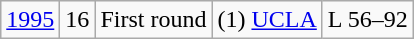<table class="wikitable" style="text-align:center">
<tr>
<td><a href='#'>1995</a></td>
<td>16</td>
<td>First round</td>
<td>(1) <a href='#'>UCLA</a></td>
<td>L 56–92</td>
</tr>
</table>
